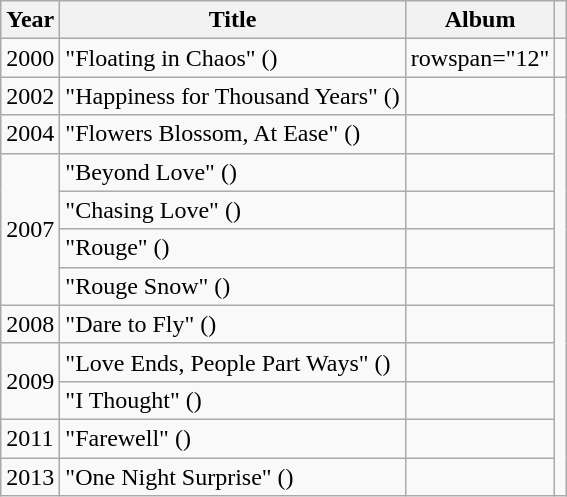<table class="wikitable sortable">
<tr>
<th>Year</th>
<th>Title</th>
<th>Album</th>
<th class="unsortable"></th>
</tr>
<tr>
<td>2000</td>
<td>"Floating in Chaos" ()</td>
<td>rowspan="12" </td>
<td></td>
</tr>
<tr>
<td>2002</td>
<td>"Happiness for Thousand Years" ()</td>
<td></td>
</tr>
<tr>
<td>2004</td>
<td>"Flowers Blossom, At Ease" ()</td>
<td></td>
</tr>
<tr>
<td rowspan="4">2007</td>
<td>"Beyond Love" ()</td>
<td></td>
</tr>
<tr>
<td>"Chasing Love" ()</td>
<td></td>
</tr>
<tr>
<td>"Rouge" ()</td>
<td></td>
</tr>
<tr>
<td>"Rouge Snow" ()</td>
<td></td>
</tr>
<tr>
<td>2008</td>
<td>"Dare to Fly" ()</td>
<td></td>
</tr>
<tr>
<td rowspan="2">2009</td>
<td>"Love Ends, People Part Ways" ()</td>
<td></td>
</tr>
<tr>
<td>"I Thought" ()</td>
<td></td>
</tr>
<tr>
<td>2011</td>
<td>"Farewell" ()</td>
<td></td>
</tr>
<tr>
<td>2013</td>
<td>"One Night Surprise" ()</td>
<td></td>
</tr>
</table>
